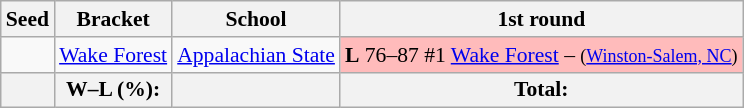<table class="sortable wikitable" style="white-space:nowrap; text-align:center; font-size:90%;">
<tr>
<th>Seed</th>
<th>Bracket</th>
<th>School</th>
<th>1st round</th>
</tr>
<tr>
<td></td>
<td><a href='#'>Wake Forest</a></td>
<td><a href='#'>Appalachian State</a></td>
<td style="background:#fbb;"><strong>L</strong> 76–87 #1 <a href='#'>Wake Forest</a> – <small>(<a href='#'>Winston-Salem, NC</a>)</small></td>
</tr>
<tr>
<th></th>
<th>W–L (%):</th>
<th></th>
<th> Total: </th>
</tr>
</table>
